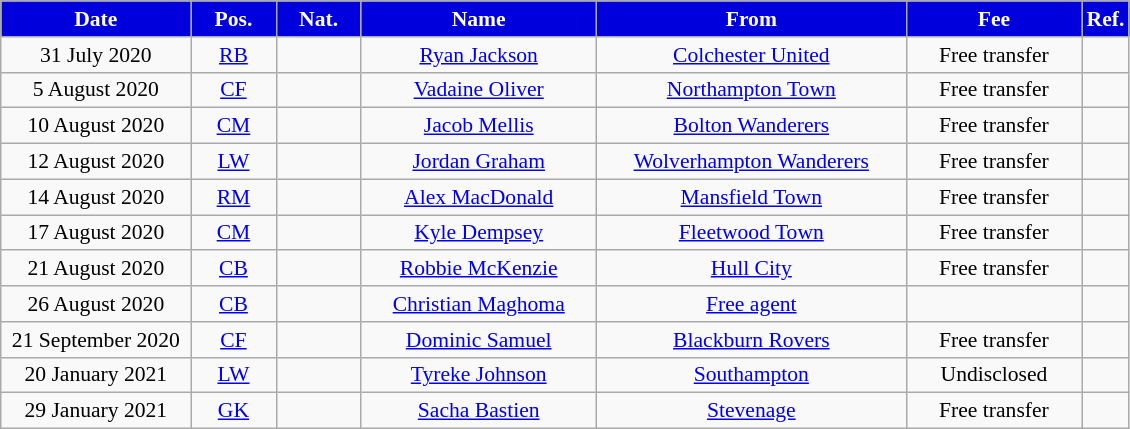<table class="wikitable"  style="text-align:center; font-size:90%; ">
<tr>
<th style="background:#0000DD;color:#FFFFFF; width:120px;">Date</th>
<th style="background:#0000DD;color:#FFFFFF; width:50px;">Pos.</th>
<th style="background:#0000DD;color:#FFFFFF; width:50px;">Nat.</th>
<th style="background:#0000DD;color:#FFFFFF; width:150px;">Name</th>
<th style="background:#0000DD;color:#FFFFFF; width:200px;">From</th>
<th style="background:#0000DD;color:#FFFFFF; width:110px;">Fee</th>
<th style="background:#0000DD;color:#FFFFFF; width:25px;">Ref.</th>
</tr>
<tr>
<td>31 July 2020</td>
<td><a href='#'>RB</a></td>
<td></td>
<td><a href='#'>Ryan Jackson</a></td>
<td> <a href='#'>Colchester United</a></td>
<td>Free transfer</td>
<td></td>
</tr>
<tr>
<td>5 August 2020</td>
<td><a href='#'>CF</a></td>
<td></td>
<td><a href='#'>Vadaine Oliver</a></td>
<td> <a href='#'>Northampton Town</a></td>
<td>Free transfer</td>
<td></td>
</tr>
<tr>
<td>10 August 2020</td>
<td><a href='#'>CM</a></td>
<td></td>
<td><a href='#'>Jacob Mellis</a></td>
<td> <a href='#'>Bolton Wanderers</a></td>
<td>Free transfer</td>
<td></td>
</tr>
<tr>
<td>12 August 2020</td>
<td><a href='#'>LW</a></td>
<td></td>
<td><a href='#'>Jordan Graham</a></td>
<td> <a href='#'>Wolverhampton Wanderers</a></td>
<td>Free transfer</td>
<td></td>
</tr>
<tr>
<td>14 August 2020</td>
<td><a href='#'>RM</a></td>
<td></td>
<td><a href='#'>Alex MacDonald</a></td>
<td> <a href='#'>Mansfield Town</a></td>
<td>Free transfer</td>
<td></td>
</tr>
<tr>
<td>17 August 2020</td>
<td><a href='#'>CM</a></td>
<td></td>
<td><a href='#'>Kyle Dempsey</a></td>
<td> <a href='#'>Fleetwood Town</a></td>
<td>Free transfer</td>
<td></td>
</tr>
<tr>
<td>21 August 2020</td>
<td><a href='#'>CB</a></td>
<td></td>
<td><a href='#'>Robbie McKenzie</a></td>
<td> <a href='#'>Hull City</a></td>
<td>Free transfer</td>
<td></td>
</tr>
<tr>
<td>26 August 2020</td>
<td><a href='#'>CB</a></td>
<td></td>
<td><a href='#'>Christian Maghoma</a></td>
<td> <a href='#'>Free agent</a></td>
<td></td>
<td></td>
</tr>
<tr>
<td>21 September 2020</td>
<td><a href='#'>CF</a></td>
<td></td>
<td><a href='#'>Dominic Samuel</a></td>
<td> <a href='#'>Blackburn Rovers</a></td>
<td>Free transfer</td>
<td></td>
</tr>
<tr>
<td>20 January 2021</td>
<td><a href='#'>LW</a></td>
<td></td>
<td><a href='#'>Tyreke Johnson</a></td>
<td> <a href='#'>Southampton</a></td>
<td>Undisclosed</td>
<td></td>
</tr>
<tr>
<td>29 January 2021</td>
<td><a href='#'>GK</a></td>
<td></td>
<td><a href='#'>Sacha Bastien</a></td>
<td> <a href='#'>Stevenage</a></td>
<td>Free transfer</td>
<td></td>
</tr>
</table>
